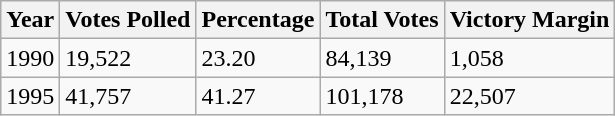<table class="wikitable">
<tr>
<th>Year</th>
<th>Votes Polled</th>
<th>Percentage</th>
<th>Total Votes</th>
<th>Victory Margin</th>
</tr>
<tr>
<td>1990</td>
<td>19,522</td>
<td>23.20</td>
<td>84,139</td>
<td>1,058</td>
</tr>
<tr>
<td>1995</td>
<td>41,757</td>
<td>41.27</td>
<td>101,178</td>
<td>22,507</td>
</tr>
</table>
